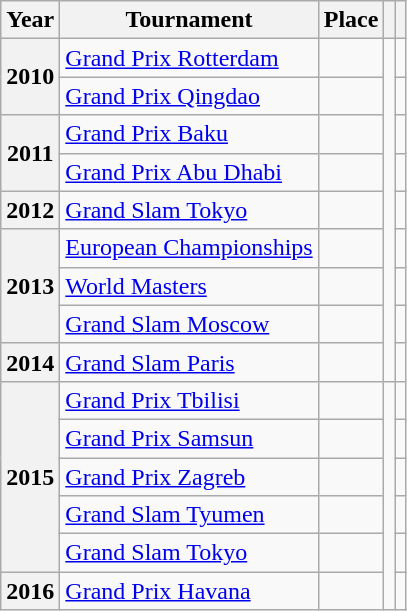<table class="wikitable sortable" style="text-align:center;">
<tr>
<th>Year</th>
<th>Tournament</th>
<th>Place</th>
<th></th>
<th></th>
</tr>
<tr>
<th rowspan=2>2010</th>
<td align=left><a href='#'>Grand Prix Rotterdam</a></td>
<td></td>
<td rowspan=9></td>
<td></td>
</tr>
<tr>
<td align=left><a href='#'>Grand Prix Qingdao</a></td>
<td></td>
<td></td>
</tr>
<tr>
<th rowspan=2>2011</th>
<td align=left><a href='#'>Grand Prix Baku</a></td>
<td></td>
<td></td>
</tr>
<tr>
<td align=left><a href='#'>Grand Prix Abu Dhabi</a></td>
<td></td>
<td></td>
</tr>
<tr>
<th>2012</th>
<td align=left><a href='#'>Grand Slam Tokyo</a></td>
<td></td>
<td></td>
</tr>
<tr>
<th rowspan=3>2013</th>
<td align=left><a href='#'>European Championships</a></td>
<td></td>
<td></td>
</tr>
<tr>
<td align=left><a href='#'>World Masters</a></td>
<td></td>
<td></td>
</tr>
<tr>
<td align=left><a href='#'>Grand Slam Moscow</a></td>
<td></td>
<td></td>
</tr>
<tr>
<th>2014</th>
<td align=left><a href='#'>Grand Slam Paris</a></td>
<td></td>
<td></td>
</tr>
<tr>
<th rowspan=5>2015</th>
<td align=left><a href='#'>Grand Prix Tbilisi</a></td>
<td></td>
<td rowspan=6></td>
<td></td>
</tr>
<tr>
<td align=left><a href='#'>Grand Prix Samsun</a></td>
<td></td>
<td></td>
</tr>
<tr>
<td align=left><a href='#'>Grand Prix Zagreb</a></td>
<td></td>
<td></td>
</tr>
<tr>
<td align=left><a href='#'>Grand Slam Tyumen</a></td>
<td></td>
<td></td>
</tr>
<tr>
<td align=left><a href='#'>Grand Slam Tokyo</a></td>
<td></td>
<td></td>
</tr>
<tr>
<th>2016</th>
<td align=left><a href='#'>Grand Prix Havana</a></td>
<td></td>
<td></td>
</tr>
</table>
